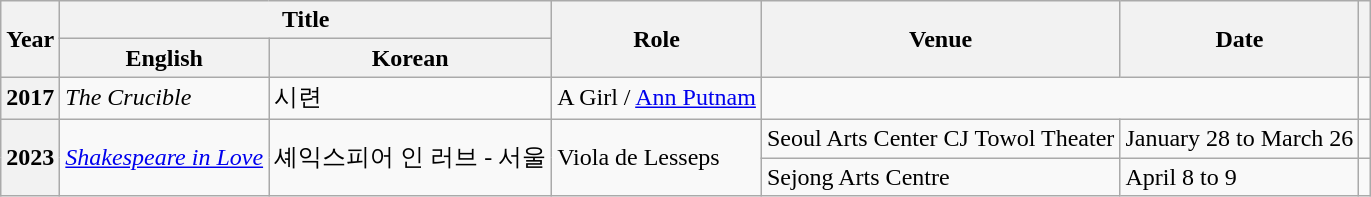<table class="wikitable sortable plainrowheaders" style="text-align:left; font-size:100%;">
<tr>
<th rowspan="2" scope="col">Year</th>
<th colspan="2" scope="col">Title</th>
<th rowspan="2" scope="col">Role</th>
<th rowspan="2" scope="col" class="unsortable">Venue</th>
<th rowspan="2" scope="col">Date</th>
<th rowspan="2" scope="col" class="unsortable"></th>
</tr>
<tr>
<th>English</th>
<th>Korean</th>
</tr>
<tr>
<th scope="row">2017</th>
<td><em>The Crucible</em></td>
<td>시련</td>
<td>A Girl / <a href='#'>Ann Putnam</a></td>
<td colspan="2"></td>
<td></td>
</tr>
<tr>
<th rowspan="2" scope="row">2023</th>
<td rowspan="2"><em><a href='#'>Shakespeare in Love</a></em></td>
<td rowspan="2">셰익스피어 인 러브 - 서울</td>
<td rowspan="2">Viola de Lesseps</td>
<td>Seoul Arts Center CJ Towol Theater</td>
<td>January 28 to March 26</td>
<td></td>
</tr>
<tr>
<td>Sejong Arts Centre</td>
<td>April 8 to 9</td>
<td></td>
</tr>
</table>
